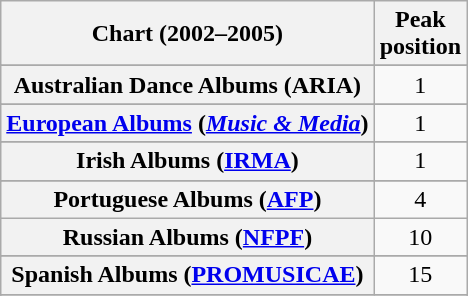<table class="wikitable sortable plainrowheaders">
<tr>
<th scope="col">Chart (2002–2005)</th>
<th scope="col">Peak<br>position</th>
</tr>
<tr>
</tr>
<tr>
<th scope="row">Australian Dance Albums (ARIA)</th>
<td align="center">1</td>
</tr>
<tr>
</tr>
<tr>
</tr>
<tr>
</tr>
<tr>
</tr>
<tr>
</tr>
<tr>
</tr>
<tr>
<th scope="row"><a href='#'>European Albums</a> (<em><a href='#'>Music & Media</a></em>)</th>
<td align="center">1</td>
</tr>
<tr>
</tr>
<tr>
</tr>
<tr>
</tr>
<tr>
<th scope="row">Irish Albums (<a href='#'>IRMA</a>)</th>
<td style="text-align:center">1</td>
</tr>
<tr>
</tr>
<tr>
</tr>
<tr>
</tr>
<tr>
<th scope="row">Portuguese Albums (<a href='#'>AFP</a>)</th>
<td align="center">4</td>
</tr>
<tr>
<th scope="row">Russian Albums (<a href='#'>NFPF</a>)</th>
<td align="center">10</td>
</tr>
<tr>
</tr>
<tr>
<th scope="row">Spanish Albums (<a href='#'>PROMUSICAE</a>)</th>
<td align="center">15</td>
</tr>
<tr>
</tr>
<tr>
</tr>
<tr>
</tr>
<tr>
</tr>
<tr>
</tr>
<tr>
</tr>
</table>
